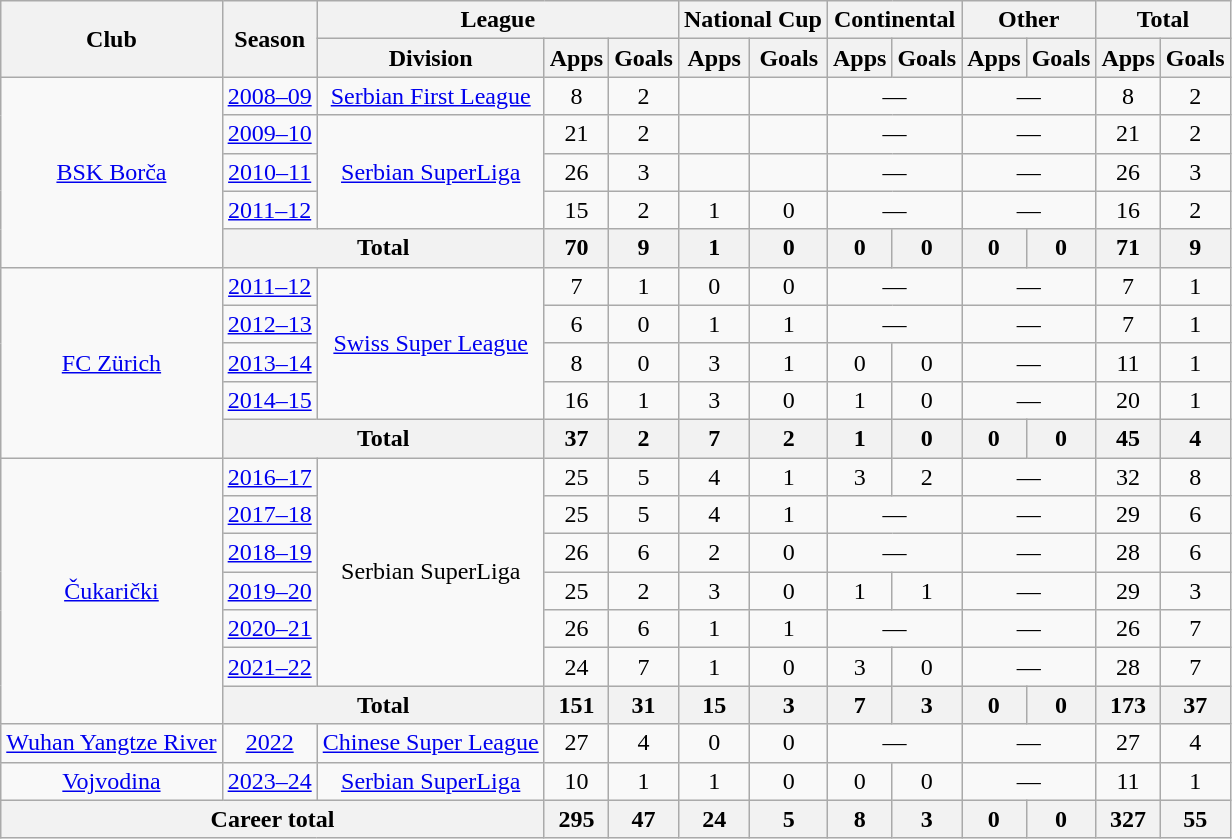<table class="wikitable" style="text-align:center">
<tr>
<th rowspan="2">Club</th>
<th rowspan="2">Season</th>
<th colspan="3">League</th>
<th colspan="2">National Cup</th>
<th colspan="2">Continental</th>
<th colspan="2">Other</th>
<th colspan="2">Total</th>
</tr>
<tr>
<th>Division</th>
<th>Apps</th>
<th>Goals</th>
<th>Apps</th>
<th>Goals</th>
<th>Apps</th>
<th>Goals</th>
<th>Apps</th>
<th>Goals</th>
<th>Apps</th>
<th>Goals</th>
</tr>
<tr>
<td rowspan="5"><a href='#'>BSK Borča</a></td>
<td><a href='#'>2008–09</a></td>
<td><a href='#'>Serbian First League</a></td>
<td>8</td>
<td>2</td>
<td></td>
<td></td>
<td colspan="2">—</td>
<td colspan="2">—</td>
<td>8</td>
<td>2</td>
</tr>
<tr>
<td><a href='#'>2009–10</a></td>
<td rowspan="3"><a href='#'>Serbian SuperLiga</a></td>
<td>21</td>
<td>2</td>
<td></td>
<td></td>
<td colspan="2">—</td>
<td colspan="2">—</td>
<td>21</td>
<td>2</td>
</tr>
<tr>
<td><a href='#'>2010–11</a></td>
<td>26</td>
<td>3</td>
<td></td>
<td></td>
<td colspan="2">—</td>
<td colspan="2">—</td>
<td>26</td>
<td>3</td>
</tr>
<tr>
<td><a href='#'>2011–12</a></td>
<td>15</td>
<td>2</td>
<td>1</td>
<td>0</td>
<td colspan="2">—</td>
<td colspan="2">—</td>
<td>16</td>
<td>2</td>
</tr>
<tr>
<th colspan=2>Total</th>
<th>70</th>
<th>9</th>
<th>1</th>
<th>0</th>
<th>0</th>
<th>0</th>
<th>0</th>
<th>0</th>
<th>71</th>
<th>9</th>
</tr>
<tr>
<td rowspan="5"><a href='#'>FC Zürich</a></td>
<td><a href='#'>2011–12</a></td>
<td rowspan="4"><a href='#'>Swiss Super League</a></td>
<td>7</td>
<td>1</td>
<td>0</td>
<td>0</td>
<td colspan="2">—</td>
<td colspan="2">—</td>
<td>7</td>
<td>1</td>
</tr>
<tr>
<td><a href='#'>2012–13</a></td>
<td>6</td>
<td>0</td>
<td>1</td>
<td>1</td>
<td colspan="2">—</td>
<td colspan="2">—</td>
<td>7</td>
<td>1</td>
</tr>
<tr>
<td><a href='#'>2013–14</a></td>
<td>8</td>
<td>0</td>
<td>3</td>
<td>1</td>
<td>0</td>
<td>0</td>
<td colspan="2">—</td>
<td>11</td>
<td>1</td>
</tr>
<tr>
<td><a href='#'>2014–15</a></td>
<td>16</td>
<td>1</td>
<td>3</td>
<td>0</td>
<td>1</td>
<td>0</td>
<td colspan="2">—</td>
<td>20</td>
<td>1</td>
</tr>
<tr>
<th colspan=2>Total</th>
<th>37</th>
<th>2</th>
<th>7</th>
<th>2</th>
<th>1</th>
<th>0</th>
<th>0</th>
<th>0</th>
<th>45</th>
<th>4</th>
</tr>
<tr>
<td rowspan="7"><a href='#'>Čukarički</a></td>
<td><a href='#'>2016–17</a></td>
<td rowspan="6">Serbian SuperLiga</td>
<td>25</td>
<td>5</td>
<td>4</td>
<td>1</td>
<td>3</td>
<td>2</td>
<td colspan="2">—</td>
<td>32</td>
<td>8</td>
</tr>
<tr>
<td><a href='#'>2017–18</a></td>
<td>25</td>
<td>5</td>
<td>4</td>
<td>1</td>
<td colspan="2">—</td>
<td colspan="2">—</td>
<td>29</td>
<td>6</td>
</tr>
<tr>
<td><a href='#'>2018–19</a></td>
<td>26</td>
<td>6</td>
<td>2</td>
<td>0</td>
<td colspan="2">—</td>
<td colspan="2">—</td>
<td>28</td>
<td>6</td>
</tr>
<tr>
<td><a href='#'>2019–20</a></td>
<td>25</td>
<td>2</td>
<td>3</td>
<td>0</td>
<td>1</td>
<td>1</td>
<td colspan="2">—</td>
<td>29</td>
<td>3</td>
</tr>
<tr>
<td><a href='#'>2020–21</a></td>
<td>26</td>
<td>6</td>
<td>1</td>
<td>1</td>
<td colspan="2">—</td>
<td colspan="2">—</td>
<td>26</td>
<td>7</td>
</tr>
<tr>
<td><a href='#'>2021–22</a></td>
<td>24</td>
<td>7</td>
<td>1</td>
<td>0</td>
<td>3</td>
<td>0</td>
<td colspan="2">—</td>
<td>28</td>
<td>7</td>
</tr>
<tr>
<th colspan=2>Total</th>
<th>151</th>
<th>31</th>
<th>15</th>
<th>3</th>
<th>7</th>
<th>3</th>
<th>0</th>
<th>0</th>
<th>173</th>
<th>37</th>
</tr>
<tr>
<td><a href='#'>Wuhan Yangtze River</a></td>
<td><a href='#'>2022</a></td>
<td><a href='#'>Chinese Super League</a></td>
<td>27</td>
<td>4</td>
<td>0</td>
<td>0</td>
<td colspan="2">—</td>
<td colspan="2">—</td>
<td>27</td>
<td>4</td>
</tr>
<tr>
<td><a href='#'>Vojvodina</a></td>
<td><a href='#'>2023–24</a></td>
<td><a href='#'>Serbian SuperLiga</a></td>
<td>10</td>
<td>1</td>
<td>1</td>
<td>0</td>
<td>0</td>
<td>0</td>
<td colspan="2">—</td>
<td>11</td>
<td>1</td>
</tr>
<tr>
<th colspan=3>Career total</th>
<th>295</th>
<th>47</th>
<th>24</th>
<th>5</th>
<th>8</th>
<th>3</th>
<th>0</th>
<th>0</th>
<th>327</th>
<th>55</th>
</tr>
</table>
